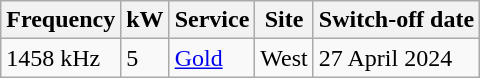<table class="wikitable sortable">
<tr>
<th>Frequency</th>
<th>kW</th>
<th>Service</th>
<th>Site</th>
<th>Switch-off date</th>
</tr>
<tr>
<td>1458 kHz</td>
<td>5</td>
<td><a href='#'>Gold</a></td>
<td>West</td>
<td>27 April 2024</td>
</tr>
</table>
